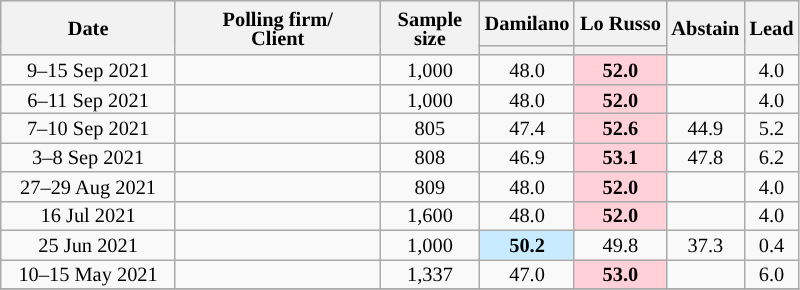<table class=wikitable style="text-align:center;font-size:85%;line-height:13px">
<tr style="height:30px; background-color:#E9E9E9">
<th style="width:110px;" rowspan="2">Date</th>
<th style="width:130px;" rowspan="2">Polling firm/<br>Client</th>
<th style="width:60px;" rowspan="2">Sample size</th>
<th style="width:55px;">Damilano</th>
<th style="width:55px;">Lo Russo</th>
<th style="width:30px;" rowspan="2">Abstain</th>
<th style="width:30px;" rowspan="2">Lead</th>
</tr>
<tr>
<th style="background:"></th>
<th style="background:"></th>
</tr>
<tr>
<td>9–15 Sep 2021</td>
<td></td>
<td>1,000</td>
<td>48.0</td>
<td style="background:#FFD0D7"><strong>52.0</strong></td>
<td></td>
<td style="background:">4.0</td>
</tr>
<tr>
<td>6–11 Sep 2021</td>
<td></td>
<td>1,000</td>
<td>48.0</td>
<td style="background:#FFD0D7"><strong>52.0</strong></td>
<td></td>
<td style="background:">4.0</td>
</tr>
<tr>
<td>7–10 Sep 2021</td>
<td></td>
<td>805</td>
<td>47.4</td>
<td style="background:#FFD0D7"><strong>52.6</strong></td>
<td>44.9</td>
<td style="background:">5.2</td>
</tr>
<tr>
<td>3–8 Sep 2021</td>
<td></td>
<td>808</td>
<td>46.9</td>
<td style="background:#FFD0D7"><strong>53.1</strong></td>
<td>47.8</td>
<td style="background:">6.2</td>
</tr>
<tr>
<td>27–29 Aug 2021</td>
<td></td>
<td>809</td>
<td>48.0</td>
<td style="background:#FFD0D7"><strong>52.0</strong></td>
<td></td>
<td style="background:">4.0</td>
</tr>
<tr>
<td>16 Jul 2021</td>
<td></td>
<td>1,600</td>
<td>48.0</td>
<td style="background:#FFD0D7"><strong>52.0</strong></td>
<td></td>
<td style="background:">4.0</td>
</tr>
<tr>
<td>25 Jun 2021</td>
<td></td>
<td>1,000</td>
<td style="background:#C8EBFF"><strong>50.2</strong></td>
<td>49.8</td>
<td>37.3</td>
<td style="background:">0.4</td>
</tr>
<tr>
<td>10–15 May 2021</td>
<td></td>
<td>1,337</td>
<td>47.0</td>
<td style="background:#FFD0D7"><strong>53.0</strong></td>
<td></td>
<td style="background:">6.0</td>
</tr>
<tr>
</tr>
</table>
